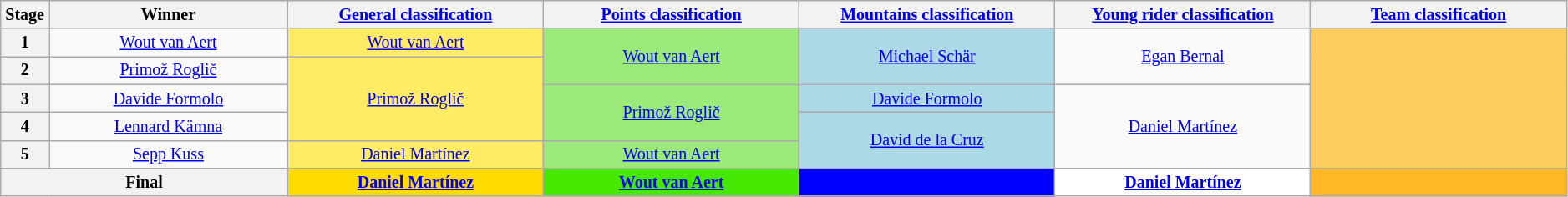<table class="wikitable" style="text-align: center; font-size:smaller;">
<tr style="background:#efefef;">
<th scope="col" style="width:1%;">Stage</th>
<th scope="col" style="width:14%;">Winner</th>
<th scope="col" style="width:15%;"><a href='#'>General classification</a><br></th>
<th scope="col" style="width:15%;"><a href='#'>Points classification</a><br></th>
<th scope="col" style="width:15%;"><a href='#'>Mountains classification</a><br></th>
<th scope="col" style="width:15%;"><a href='#'>Young rider classification</a><br></th>
<th scope="col" style="width:15%;"><a href='#'>Team classification</a><br></th>
</tr>
<tr>
<th>1</th>
<td><a href='#'>Wout van Aert</a></td>
<td style="background:#FFEB64;"><a href='#'>Wout van Aert</a></td>
<td style="background:#9CE97B;" rowspan="2"><a href='#'>Wout van Aert</a></td>
<td style="background:lightblue" rowspan="2"><a href='#'>Michael Schär</a></td>
<td style="background:offwhite;" rowspan="2"><a href='#'>Egan Bernal</a></td>
<td style="background:#FFCD5F;" rowspan="5"></td>
</tr>
<tr>
<th>2</th>
<td><a href='#'>Primož Roglič</a></td>
<td style="background:#FFEB64;" rowspan="3"><a href='#'>Primož Roglič</a></td>
</tr>
<tr>
<th>3</th>
<td><a href='#'>Davide Formolo</a></td>
<td style="background:#9CE97B;" rowspan="2"><a href='#'>Primož Roglič</a></td>
<td style="background:lightblue"><a href='#'>Davide Formolo</a></td>
<td style="background:offwhite;" rowspan="3"><a href='#'>Daniel Martínez</a></td>
</tr>
<tr>
<th>4</th>
<td><a href='#'>Lennard Kämna</a></td>
<td style="background:lightblue" rowspan="2"><a href='#'>David de la Cruz</a></td>
</tr>
<tr>
<th>5</th>
<td><a href='#'>Sepp Kuss</a></td>
<td style="background:#FFEB64;"><a href='#'>Daniel Martínez</a></td>
<td style="background:#9CE97B;"><a href='#'>Wout van Aert</a></td>
</tr>
<tr>
<th colspan="2">Final</th>
<th style="background:#FFDB00;"><a href='#'>Daniel Martínez</a></th>
<th style="background:#46E800;"><a href='#'>Wout van Aert</a></th>
<th style="background:blue;"></th>
<th style="background:white;"><a href='#'>Daniel Martínez</a></th>
<th style="background:#FFB927;"></th>
</tr>
</table>
